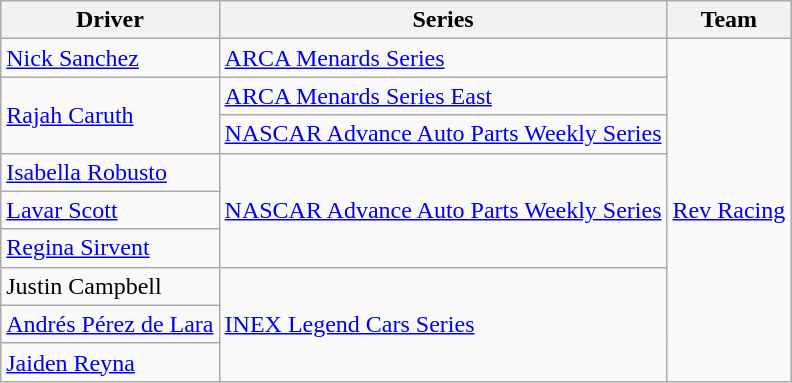<table class="wikitable">
<tr>
<th>Driver</th>
<th>Series</th>
<th>Team</th>
</tr>
<tr>
<td><a href='#'>Nick Sanchez</a></td>
<td><a href='#'>ARCA Menards Series</a></td>
<td rowspan="9"><a href='#'>Rev Racing</a></td>
</tr>
<tr>
<td rowspan="2"><a href='#'>Rajah Caruth</a></td>
<td><a href='#'>ARCA Menards Series East</a></td>
</tr>
<tr>
<td><a href='#'>NASCAR Advance Auto Parts Weekly Series</a></td>
</tr>
<tr>
<td><a href='#'>Isabella Robusto</a></td>
<td rowspan="3"><a href='#'>NASCAR Advance Auto Parts Weekly Series</a></td>
</tr>
<tr>
<td><a href='#'>Lavar Scott</a></td>
</tr>
<tr>
<td><a href='#'>Regina Sirvent</a></td>
</tr>
<tr>
<td>Justin Campbell</td>
<td rowspan="3"><a href='#'>INEX Legend Cars Series</a></td>
</tr>
<tr>
<td><a href='#'>Andrés Pérez de Lara</a></td>
</tr>
<tr>
<td><a href='#'>Jaiden Reyna</a></td>
</tr>
</table>
